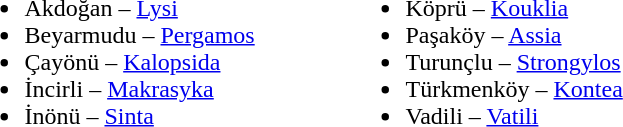<table>
<tr ---->
<td width="250" valign="top"><br><ul><li>Akdoğan – <a href='#'>Lysi</a></li><li>Beyarmudu – <a href='#'>Pergamos</a></li><li>Çayönü – <a href='#'>Kalopsida</a></li><li>İncirli – <a href='#'>Makrasyka</a></li><li>İnönü – <a href='#'>Sinta</a></li></ul></td>
<td width="250" valign="top"><br><ul><li>Köprü – <a href='#'>Kouklia</a></li><li>Paşaköy – <a href='#'>Assia</a></li><li>Turunçlu – <a href='#'>Strongylos</a></li><li>Türkmenköy – <a href='#'>Kontea</a></li><li>Vadili – <a href='#'>Vatili</a></li></ul></td>
</tr>
</table>
